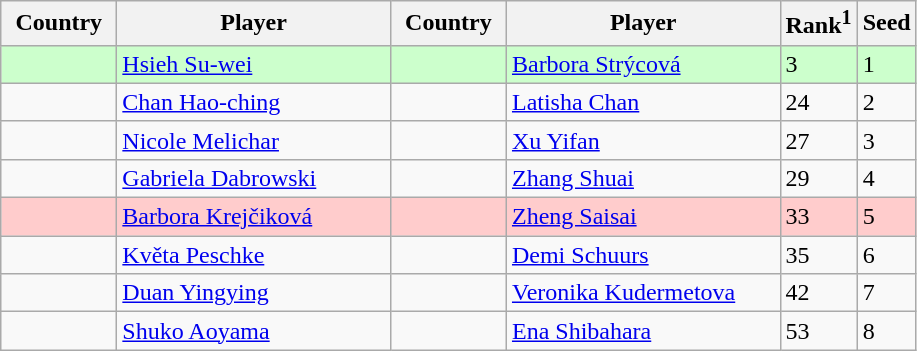<table class="sortable wikitable">
<tr>
<th width="70">Country</th>
<th width="175">Player</th>
<th width="70">Country</th>
<th width="175">Player</th>
<th>Rank<sup>1</sup></th>
<th>Seed</th>
</tr>
<tr style="background:#cfc;">
<td></td>
<td><a href='#'>Hsieh Su-wei</a></td>
<td></td>
<td><a href='#'>Barbora Strýcová</a></td>
<td>3</td>
<td>1</td>
</tr>
<tr>
<td></td>
<td><a href='#'>Chan Hao-ching</a></td>
<td></td>
<td><a href='#'>Latisha Chan</a></td>
<td>24</td>
<td>2</td>
</tr>
<tr>
<td></td>
<td><a href='#'>Nicole Melichar</a></td>
<td></td>
<td><a href='#'>Xu Yifan</a></td>
<td>27</td>
<td>3</td>
</tr>
<tr>
<td></td>
<td><a href='#'>Gabriela Dabrowski</a></td>
<td></td>
<td><a href='#'>Zhang Shuai</a></td>
<td>29</td>
<td>4</td>
</tr>
<tr style="background:#fcc;">
<td></td>
<td><a href='#'>Barbora Krejčiková</a></td>
<td></td>
<td><a href='#'>Zheng Saisai</a></td>
<td>33</td>
<td>5</td>
</tr>
<tr>
<td></td>
<td><a href='#'>Květa Peschke</a></td>
<td></td>
<td><a href='#'>Demi Schuurs</a></td>
<td>35</td>
<td>6</td>
</tr>
<tr>
<td></td>
<td><a href='#'>Duan Yingying</a></td>
<td></td>
<td><a href='#'>Veronika Kudermetova</a></td>
<td>42</td>
<td>7</td>
</tr>
<tr>
<td></td>
<td><a href='#'>Shuko Aoyama</a></td>
<td></td>
<td><a href='#'>Ena Shibahara</a></td>
<td>53</td>
<td>8</td>
</tr>
</table>
